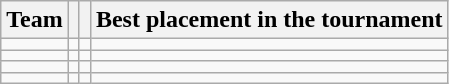<table class="wikitable sortable">
<tr>
<th>Team</th>
<th></th>
<th></th>
<th>Best placement in the tournament</th>
</tr>
<tr>
<td></td>
<td></td>
<td></td>
<td></td>
</tr>
<tr>
<td></td>
<td></td>
<td></td>
<td></td>
</tr>
<tr>
<td></td>
<td></td>
<td></td>
<td></td>
</tr>
<tr>
<td></td>
<td></td>
<td></td>
<td></td>
</tr>
</table>
